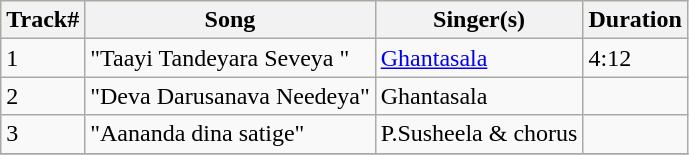<table class="wikitable">
<tr style="background:#ff9; text-align:center;">
<th>Track#</th>
<th>Song</th>
<th>Singer(s)</th>
<th>Duration</th>
</tr>
<tr>
<td>1</td>
<td>"Taayi Tandeyara Seveya "</td>
<td><a href='#'>Ghantasala</a></td>
<td>4:12</td>
</tr>
<tr>
<td>2</td>
<td>"Deva Darusanava Needeya"</td>
<td>Ghantasala</td>
<td></td>
</tr>
<tr>
<td>3</td>
<td>"Aananda dina satige"</td>
<td>P.Susheela & chorus</td>
<td></td>
</tr>
<tr>
</tr>
</table>
